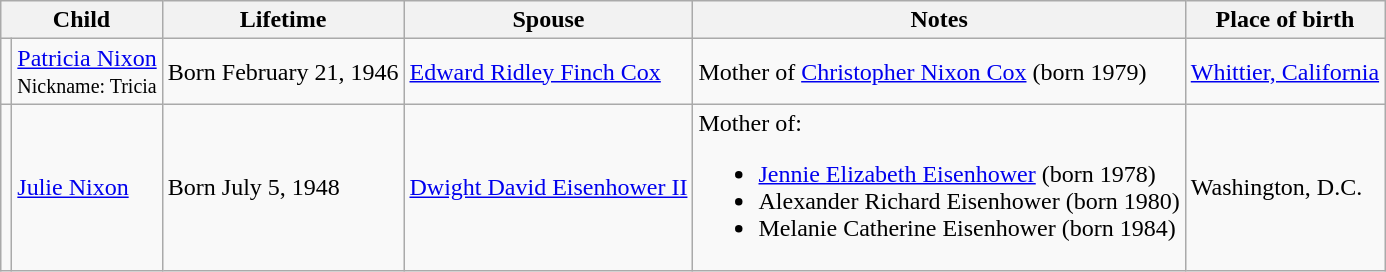<table class="wikitable">
<tr>
<th colspan="2">Child</th>
<th>Lifetime</th>
<th>Spouse</th>
<th>Notes</th>
<th>Place of birth</th>
</tr>
<tr>
<td></td>
<td><a href='#'>Patricia Nixon</a><br><small>Nickname: Tricia</small></td>
<td>Born February 21, 1946</td>
<td><a href='#'>Edward Ridley Finch Cox</a></td>
<td>Mother of <a href='#'>Christopher Nixon Cox</a> (born 1979)</td>
<td><a href='#'>Whittier, California</a></td>
</tr>
<tr>
<td></td>
<td><a href='#'>Julie Nixon</a></td>
<td>Born July 5, 1948</td>
<td><a href='#'>Dwight David Eisenhower II</a><br></td>
<td>Mother of:<br><ul><li><a href='#'>Jennie Elizabeth Eisenhower</a> (born 1978)</li><li>Alexander Richard Eisenhower (born 1980)</li><li>Melanie Catherine Eisenhower (born 1984)</li></ul></td>
<td>Washington, D.C.</td>
</tr>
</table>
